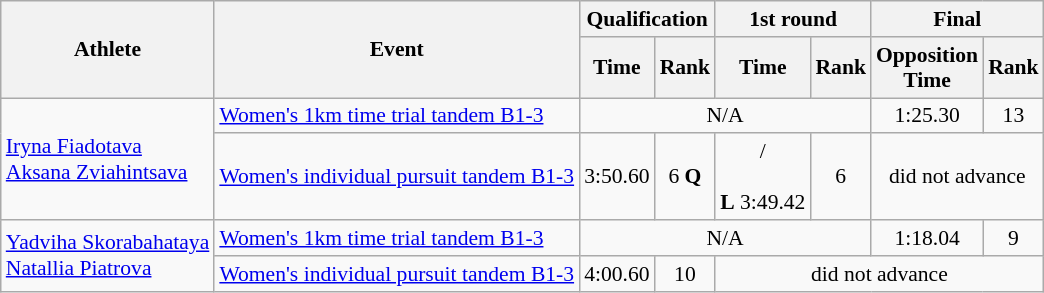<table class=wikitable style="font-size:90%">
<tr>
<th rowspan="2">Athlete</th>
<th rowspan="2">Event</th>
<th colspan="2">Qualification</th>
<th colspan="2">1st round</th>
<th colspan="2">Final</th>
</tr>
<tr>
<th>Time</th>
<th>Rank</th>
<th>Time</th>
<th>Rank</th>
<th>Opposition<br>Time</th>
<th>Rank</th>
</tr>
<tr>
<td rowspan="2"><a href='#'>Iryna Fiadotava</a><br> <a href='#'>Aksana Zviahintsava</a></td>
<td><a href='#'>Women's 1km time trial tandem B1-3</a></td>
<td align="center" colspan="4">N/A</td>
<td align="center">1:25.30</td>
<td align="center">13</td>
</tr>
<tr>
<td><a href='#'>Women's individual pursuit tandem B1-3</a></td>
<td align="center">3:50.60</td>
<td align="center">6 <strong>Q</strong></td>
<td align="center"> /<br> <br> <strong>L</strong> 3:49.42</td>
<td align="center">6</td>
<td align="center" colspan="2">did not advance</td>
</tr>
<tr>
<td rowspan="2"><a href='#'>Yadviha Skorabahataya</a><br> <a href='#'>Natallia Piatrova</a></td>
<td><a href='#'>Women's 1km time trial tandem B1-3</a></td>
<td align="center" colspan="4">N/A</td>
<td align="center">1:18.04</td>
<td align="center">9</td>
</tr>
<tr>
<td><a href='#'>Women's individual pursuit tandem B1-3</a></td>
<td align="center">4:00.60</td>
<td align="center">10</td>
<td align="center" colspan="4">did not advance</td>
</tr>
</table>
